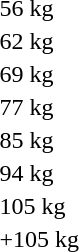<table>
<tr>
<td>56 kg<br></td>
<td></td>
<td></td>
<td></td>
</tr>
<tr>
<td>62 kg<br></td>
<td></td>
<td></td>
<td></td>
</tr>
<tr>
<td>69 kg<br></td>
<td></td>
<td></td>
<td></td>
</tr>
<tr>
<td>77 kg<br></td>
<td></td>
<td></td>
<td></td>
</tr>
<tr>
<td>85 kg<br></td>
<td> </td>
<td></td>
<td></td>
</tr>
<tr>
<td>94 kg<br></td>
<td></td>
<td></td>
<td></td>
</tr>
<tr>
<td>105 kg<br></td>
<td></td>
<td></td>
<td></td>
</tr>
<tr>
<td>+105 kg<br></td>
<td>  </td>
<td></td>
<td></td>
</tr>
</table>
